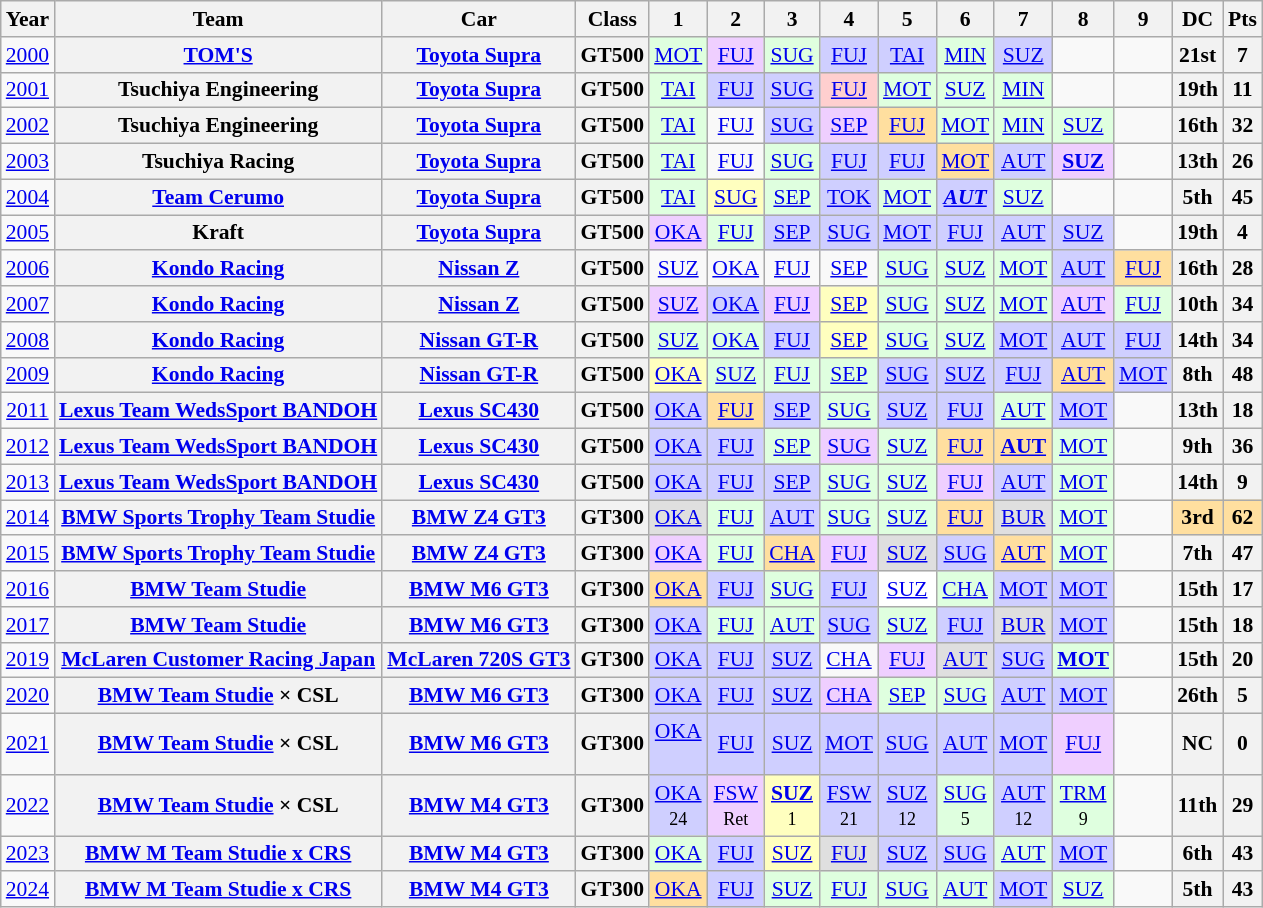<table class="wikitable" style="text-align:center; font-size:90%">
<tr>
<th>Year</th>
<th>Team</th>
<th>Car</th>
<th>Class</th>
<th>1</th>
<th>2</th>
<th>3</th>
<th>4</th>
<th>5</th>
<th>6</th>
<th>7</th>
<th>8</th>
<th>9</th>
<th>DC</th>
<th>Pts</th>
</tr>
<tr>
<td><a href='#'>2000</a></td>
<th><a href='#'>TOM'S</a></th>
<th><a href='#'>Toyota Supra</a></th>
<th>GT500</th>
<td style="background:#DFFFDF;"><a href='#'>MOT</a><br></td>
<td style="background:#EFCFFF;"><a href='#'>FUJ</a><br></td>
<td style="background:#DFFFDF;"><a href='#'>SUG</a><br></td>
<td style="background:#CFCFFF;"><a href='#'>FUJ</a><br></td>
<td style="background:#CFCFFF;"><a href='#'>TAI</a><br></td>
<td style="background:#DFFFDF;"><a href='#'>MIN</a><br></td>
<td style="background:#CFCFFF;"><a href='#'>SUZ</a><br></td>
<td></td>
<td></td>
<th>21st</th>
<th>7</th>
</tr>
<tr>
<td><a href='#'>2001</a></td>
<th>Tsuchiya Engineering</th>
<th><a href='#'>Toyota Supra</a></th>
<th>GT500</th>
<td style="background:#DFFFDF;"><a href='#'>TAI</a><br></td>
<td style="background:#CFCFFF;"><a href='#'>FUJ</a><br></td>
<td style="background:#CFCFFF;"><a href='#'>SUG</a><br></td>
<td style="background:#FFCFCF;"><a href='#'>FUJ</a><br></td>
<td style="background:#DFFFDF;"><a href='#'>MOT</a><br></td>
<td style="background:#DFFFDF;"><a href='#'>SUZ</a><br></td>
<td style="background:#DFFFDF;"><a href='#'>MIN</a><br></td>
<td></td>
<td></td>
<th>19th</th>
<th>11</th>
</tr>
<tr>
<td><a href='#'>2002</a></td>
<th>Tsuchiya Engineering</th>
<th><a href='#'>Toyota Supra</a></th>
<th>GT500</th>
<td style="background:#DFFFDF;"><a href='#'>TAI</a><br></td>
<td><a href='#'>FUJ</a></td>
<td style="background:#CFCFFF;"><a href='#'>SUG</a><br></td>
<td style="background:#EFCFFF;"><a href='#'>SEP</a><br></td>
<td style="background:#FFDF9F;"><a href='#'>FUJ</a><br></td>
<td style="background:#DFFFDF;"><a href='#'>MOT</a><br></td>
<td style="background:#DFFFDF;"><a href='#'>MIN</a><br></td>
<td style="background:#DFFFDF;"><a href='#'>SUZ</a><br></td>
<td></td>
<th>16th</th>
<th>32</th>
</tr>
<tr>
<td><a href='#'>2003</a></td>
<th>Tsuchiya Racing</th>
<th><a href='#'>Toyota Supra</a></th>
<th>GT500</th>
<td style="background:#DFFFDF;"><a href='#'>TAI</a><br></td>
<td><a href='#'>FUJ</a></td>
<td style="background:#DFFFDF;"><a href='#'>SUG</a><br></td>
<td style="background:#CFCFFF;"><a href='#'>FUJ</a><br></td>
<td style="background:#CFCFFF;"><a href='#'>FUJ</a><br></td>
<td style="background:#FFDF9F;"><a href='#'>MOT</a><br></td>
<td style="background:#CFCFFF;"><a href='#'>AUT</a><br></td>
<td style="background:#EFCFFF;"><strong><a href='#'>SUZ</a></strong><br></td>
<td></td>
<th>13th</th>
<th>26</th>
</tr>
<tr>
<td><a href='#'>2004</a></td>
<th><a href='#'>Team Cerumo</a></th>
<th><a href='#'>Toyota Supra</a></th>
<th>GT500</th>
<td style="background:#DFFFDF;"><a href='#'>TAI</a><br></td>
<td style="background:#FFFFBF;"><a href='#'>SUG</a><br></td>
<td style="background:#DFFFDF;"><a href='#'>SEP</a><br></td>
<td style="background:#CFCFFF;"><a href='#'>TOK</a><br></td>
<td style="background:#DFFFDF;"><a href='#'>MOT</a><br></td>
<td style="background:#CFCFFF;"><strong><em><a href='#'>AUT</a></em></strong><br></td>
<td style="background:#DFFFDF;"><a href='#'>SUZ</a><br></td>
<td></td>
<td></td>
<th>5th</th>
<th>45</th>
</tr>
<tr>
<td><a href='#'>2005</a></td>
<th>Kraft</th>
<th><a href='#'>Toyota Supra</a></th>
<th>GT500</th>
<td style="background:#EFCFFF;"><a href='#'>OKA</a><br></td>
<td style="background:#DFFFDF;"><a href='#'>FUJ</a><br></td>
<td style="background:#CFCFFF;"><a href='#'>SEP</a><br></td>
<td style="background:#CFCFFF;"><a href='#'>SUG</a><br></td>
<td style="background:#CFCFFF;"><a href='#'>MOT</a><br></td>
<td style="background:#CFCFFF;"><a href='#'>FUJ</a><br></td>
<td style="background:#CFCFFF;"><a href='#'>AUT</a><br></td>
<td style="background:#CFCFFF;"><a href='#'>SUZ</a><br></td>
<td></td>
<th>19th</th>
<th>4</th>
</tr>
<tr>
<td><a href='#'>2006</a></td>
<th><a href='#'>Kondo Racing</a></th>
<th><a href='#'>Nissan Z</a></th>
<th>GT500</th>
<td><a href='#'>SUZ</a></td>
<td><a href='#'>OKA</a></td>
<td><a href='#'>FUJ</a></td>
<td><a href='#'>SEP</a></td>
<td style="background:#DFFFDF;"><a href='#'>SUG</a><br></td>
<td style="background:#DFFFDF;"><a href='#'>SUZ</a><br></td>
<td style="background:#DFFFDF;"><a href='#'>MOT</a><br></td>
<td style="background:#CFCFFF;"><a href='#'>AUT</a><br></td>
<td style="background:#FFDF9F;"><a href='#'>FUJ</a><br></td>
<th>16th</th>
<th>28</th>
</tr>
<tr>
<td><a href='#'>2007</a></td>
<th><a href='#'>Kondo Racing</a></th>
<th><a href='#'>Nissan Z</a></th>
<th>GT500</th>
<td style="background:#EFCFFF;"><a href='#'>SUZ</a><br></td>
<td style="background:#CFCFFF;"><a href='#'>OKA</a><br></td>
<td style="background:#EFCFFF;"><a href='#'>FUJ</a><br></td>
<td style="background:#FFFFBF;"><a href='#'>SEP</a><br></td>
<td style="background:#DFFFDF;"><a href='#'>SUG</a><br></td>
<td style="background:#DFFFDF;"><a href='#'>SUZ</a><br></td>
<td style="background:#DFFFDF;"><a href='#'>MOT</a><br></td>
<td style="background:#EFCFFF;"><a href='#'>AUT</a><br></td>
<td style="background:#DFFFDF;"><a href='#'>FUJ</a><br></td>
<th>10th</th>
<th>34</th>
</tr>
<tr>
<td><a href='#'>2008</a></td>
<th><a href='#'>Kondo Racing</a></th>
<th><a href='#'>Nissan GT-R</a></th>
<th>GT500</th>
<td style="background:#DFFFDF;"><a href='#'>SUZ</a><br></td>
<td style="background:#DFFFDF;"><a href='#'>OKA</a><br></td>
<td style="background:#CFCFFF;"><a href='#'>FUJ</a><br></td>
<td style="background:#FFFFBF;"><a href='#'>SEP</a><br></td>
<td style="background:#DFFFDF;"><a href='#'>SUG</a><br></td>
<td style="background:#DFFFDF;"><a href='#'>SUZ</a><br></td>
<td style="background:#CFCFFF;"><a href='#'>MOT</a><br></td>
<td style="background:#CFCFFF;"><a href='#'>AUT</a><br></td>
<td style="background:#CFCFFF;"><a href='#'>FUJ</a><br></td>
<th>14th</th>
<th>34</th>
</tr>
<tr>
<td><a href='#'>2009</a></td>
<th><a href='#'>Kondo Racing</a></th>
<th><a href='#'>Nissan GT-R</a></th>
<th>GT500</th>
<td style="background:#FFFFBF;"><a href='#'>OKA</a><br></td>
<td style="background:#DFFFDF;"><a href='#'>SUZ</a><br></td>
<td style="background:#DFFFDF;"><a href='#'>FUJ</a><br></td>
<td style="background:#DFFFDF;"><a href='#'>SEP</a><br></td>
<td style="background:#CFCFFF;"><a href='#'>SUG</a><br></td>
<td style="background:#CFCFFF;"><a href='#'>SUZ</a><br></td>
<td style="background:#CFCFFF;"><a href='#'>FUJ</a><br></td>
<td style="background:#FFDF9F;"><a href='#'>AUT</a><br></td>
<td style="background:#CFCFFF;"><a href='#'>MOT</a><br></td>
<th>8th</th>
<th>48</th>
</tr>
<tr>
<td><a href='#'>2011</a></td>
<th><a href='#'>Lexus Team WedsSport BANDOH</a></th>
<th><a href='#'>Lexus SC430</a></th>
<th>GT500</th>
<td style="background:#CFCFFF;"><a href='#'>OKA</a><br></td>
<td style="background:#FFDF9F;"><a href='#'>FUJ</a><br></td>
<td style="background:#CFCFFF;"><a href='#'>SEP</a><br></td>
<td style="background:#DFFFDF;"><a href='#'>SUG</a><br></td>
<td style="background:#CFCFFF;"><a href='#'>SUZ</a><br></td>
<td style="background:#CFCFFF;"><a href='#'>FUJ</a><br></td>
<td style="background:#DFFFDF;"><a href='#'>AUT</a><br></td>
<td style="background:#CFCFFF;"><a href='#'>MOT</a><br></td>
<td></td>
<th>13th</th>
<th>18</th>
</tr>
<tr>
<td><a href='#'>2012</a></td>
<th><a href='#'>Lexus Team WedsSport BANDOH</a></th>
<th><a href='#'>Lexus SC430</a></th>
<th>GT500</th>
<td style="background:#CFCFFF;"><a href='#'>OKA</a><br></td>
<td style="background:#CFCFFF;"><a href='#'>FUJ</a><br></td>
<td style="background:#DFFFDF;"><a href='#'>SEP</a><br></td>
<td style="background:#EFCFFF;"><a href='#'>SUG</a><br></td>
<td style="background:#DFFFDF;"><a href='#'>SUZ</a><br></td>
<td style="background:#FFDF9F;"><a href='#'>FUJ</a><br></td>
<td style="background:#FFDF9F;"><strong><a href='#'>AUT</a></strong><br></td>
<td style="background:#DFFFDF;"><a href='#'>MOT</a><br></td>
<td></td>
<th>9th</th>
<th>36</th>
</tr>
<tr>
<td><a href='#'>2013</a></td>
<th><a href='#'>Lexus Team WedsSport BANDOH</a></th>
<th><a href='#'>Lexus SC430</a></th>
<th>GT500</th>
<td style="background:#CFCFFF;"><a href='#'>OKA</a><br></td>
<td style="background:#CFCFFF;"><a href='#'>FUJ</a><br></td>
<td style="background:#CFCFFF;"><a href='#'>SEP</a><br></td>
<td style="background:#DFFFDF;"><a href='#'>SUG</a><br></td>
<td style="background:#DFFFDF;"><a href='#'>SUZ</a><br></td>
<td style="background:#EFCFFF;"><a href='#'>FUJ</a><br></td>
<td style="background:#CFCFFF;"><a href='#'>AUT</a><br></td>
<td style="background:#DFFFDF;"><a href='#'>MOT</a><br></td>
<td></td>
<th>14th</th>
<th>9</th>
</tr>
<tr>
<td><a href='#'>2014</a></td>
<th><a href='#'>BMW Sports Trophy Team Studie</a></th>
<th><a href='#'>BMW Z4 GT3</a></th>
<th>GT300</th>
<td style="background:#DFDFDF;"><a href='#'>OKA</a><br></td>
<td style="background:#DFFFDF;"><a href='#'>FUJ</a><br></td>
<td style="background:#CFCFFF;"><a href='#'>AUT</a><br></td>
<td style="background:#DFFFDF;"><a href='#'>SUG</a><br></td>
<td style="background:#DFFFDF;"><a href='#'>SUZ</a><br></td>
<td style="background:#FFDF9F;"><a href='#'>FUJ</a><br></td>
<td style="background:#DFDFDF;"><a href='#'>BUR</a><br></td>
<td style="background:#DFFFDF;"><a href='#'>MOT</a><br></td>
<td></td>
<td style="background:#FFDF9F;"><strong>3rd</strong></td>
<td style="background:#FFDF9F;"><strong>62</strong></td>
</tr>
<tr>
<td><a href='#'>2015</a></td>
<th><a href='#'>BMW Sports Trophy Team Studie</a></th>
<th><a href='#'>BMW Z4 GT3</a></th>
<th>GT300</th>
<td style="background:#EFCFFF;"><a href='#'>OKA</a><br></td>
<td style="background:#DFFFDF;"><a href='#'>FUJ</a><br></td>
<td style="background:#FFDF9F;"><a href='#'>CHA</a><br></td>
<td style="background:#EFCFFF;"><a href='#'>FUJ</a><br></td>
<td style="background:#DFDFDF;"><a href='#'>SUZ</a><br></td>
<td style="background:#CFCFFF;"><a href='#'>SUG</a><br></td>
<td style="background:#FFDF9F;"><a href='#'>AUT</a><br></td>
<td style="background:#DFFFDF;"><a href='#'>MOT</a><br></td>
<td></td>
<th>7th</th>
<th>47</th>
</tr>
<tr>
<td><a href='#'>2016</a></td>
<th><a href='#'>BMW Team Studie</a></th>
<th><a href='#'>BMW M6 GT3</a></th>
<th>GT300</th>
<td style="background:#FFDF9F;"><a href='#'>OKA</a><br></td>
<td style="background:#CFCFFF;"><a href='#'>FUJ</a><br></td>
<td style="background:#DFFFDF;"><a href='#'>SUG</a><br></td>
<td style="background:#CFCFFF;"><a href='#'>FUJ</a><br></td>
<td style="background:#FFFFFF;"><a href='#'>SUZ</a><br></td>
<td style="background:#DFFFDF;"><a href='#'>CHA</a><br></td>
<td style="background:#CFCFFF;"><a href='#'>MOT</a><br></td>
<td style="background:#CFCFFF;"><a href='#'>MOT</a><br></td>
<td></td>
<th>15th</th>
<th>17</th>
</tr>
<tr>
<td><a href='#'>2017</a></td>
<th><a href='#'>BMW Team Studie</a></th>
<th><a href='#'>BMW M6 GT3</a></th>
<th>GT300</th>
<td style="background:#CFCFFF;"><a href='#'>OKA</a><br></td>
<td style="background:#DFFFDF;"><a href='#'>FUJ</a><br></td>
<td style="background:#DFFFDF;"><a href='#'>AUT</a><br></td>
<td style="background:#CFCFFF;"><a href='#'>SUG</a><br></td>
<td style="background:#DFFFDF;"><a href='#'>SUZ</a><br></td>
<td style="background:#CFCFFF;"><a href='#'>FUJ</a><br></td>
<td style="background:#DFDFDF;"><a href='#'>BUR</a><br></td>
<td style="background:#CFCFFF;"><a href='#'>MOT</a><br></td>
<td></td>
<th>15th</th>
<th>18</th>
</tr>
<tr>
<td><a href='#'>2019</a></td>
<th><a href='#'>McLaren Customer Racing Japan</a></th>
<th><a href='#'>McLaren 720S GT3</a></th>
<th>GT300</th>
<td style="background:#CFCFFF;"><a href='#'>OKA</a><br></td>
<td style="background:#CFCFFF;"><a href='#'>FUJ</a><br></td>
<td style="background:#CFCFFF;"><a href='#'>SUZ</a><br></td>
<td style="background:#;"><a href='#'>CHA</a></td>
<td style="background:#EFCFFF;"><a href='#'>FUJ</a><br></td>
<td style="background:#DFDFDF;"><a href='#'>AUT</a><br></td>
<td style="background:#CFCFFF;"><a href='#'>SUG</a><br></td>
<td style="background:#DFFFDF;"><strong><a href='#'>MOT</a></strong><br></td>
<td></td>
<th>15th</th>
<th>20</th>
</tr>
<tr>
<td><a href='#'>2020</a></td>
<th><a href='#'>BMW Team Studie</a> × CSL</th>
<th><a href='#'>BMW M6 GT3</a></th>
<th>GT300</th>
<td style="background:#CFCFFF;"><a href='#'>OKA</a><br></td>
<td style="background:#CFCFFF;"><a href='#'>FUJ</a><br></td>
<td style="background:#CFCFFF;"><a href='#'>SUZ</a><br></td>
<td style="background:#EFCFFF;"><a href='#'>CHA</a><br></td>
<td style="background:#DFFFDF;"><a href='#'>SEP</a><br></td>
<td style="background:#DFFFDF;"><a href='#'>SUG</a><br></td>
<td style="background:#CFCFFF;"><a href='#'>AUT</a><br></td>
<td style="background:#CFCFFF;"><a href='#'>MOT</a><br></td>
<td></td>
<th>26th</th>
<th>5</th>
</tr>
<tr>
<td><a href='#'>2021</a></td>
<th><a href='#'>BMW Team Studie</a> × CSL</th>
<th><a href='#'>BMW M6 GT3</a></th>
<th>GT300</th>
<td style="background:#CFCFFF;"><a href='#'>OKA</a><br><br></td>
<td style="background:#CFCFFF;"><a href='#'>FUJ</a><br></td>
<td style="background:#CFCFFF;"><a href='#'>SUZ</a><br></td>
<td style="background:#CFCFFF;"><a href='#'>MOT</a><br></td>
<td style="background:#CFCFFF;"><a href='#'>SUG</a><br></td>
<td style="background:#CFCFFF;"><a href='#'>AUT</a><br></td>
<td style="background:#CFCFFF;"><a href='#'>MOT</a><br></td>
<td style="background:#EFCFFF;"><a href='#'>FUJ</a><br></td>
<td></td>
<th>NC</th>
<th>0</th>
</tr>
<tr>
<td><a href='#'>2022</a></td>
<th><a href='#'>BMW Team Studie</a> × CSL</th>
<th><a href='#'>BMW M4 GT3</a></th>
<th>GT300</th>
<td bgcolor="#CFCFFF"><a href='#'>OKA</a><br><small>24</small></td>
<td bgcolor="#EFCFFF"><a href='#'>FSW</a><br><small>Ret</small></td>
<td bgcolor="#FFFFBF"><strong><a href='#'>SUZ</a></strong><br><small>1</small></td>
<td bgcolor="#CFCFFF"><a href='#'>FSW</a><br><small>21</small></td>
<td bgcolor="#CFCFFF"><a href='#'>SUZ</a><br><small>12</small></td>
<td bgcolor="#DFFFDF"><a href='#'>SUG</a><br><small>5</small></td>
<td bgcolor="#CFCFFF"><a href='#'>AUT</a><br><small>12</small></td>
<td bgcolor="#DFFFDF"><a href='#'>TRM</a><br><small>9</small></td>
<td></td>
<th>11th</th>
<th>29</th>
</tr>
<tr>
<td><a href='#'>2023</a></td>
<th><a href='#'>BMW M Team Studie x CRS</a></th>
<th><a href='#'>BMW M4 GT3</a></th>
<th>GT300</th>
<td style="background:#DFFFDF;"><a href='#'>OKA</a><br></td>
<td style="background:#CFCFFF;"><a href='#'>FUJ</a><br></td>
<td style="background:#ffffbf;"><a href='#'>SUZ</a><br></td>
<td style="background:#DFDFDF"><a href='#'>FUJ</a><br></td>
<td style="background:#CFCFFF;"><a href='#'>SUZ</a><br></td>
<td style="background:#CFCFFF;"><a href='#'>SUG</a><br></td>
<td style="background:#DFFFDF;"><a href='#'>AUT</a><br></td>
<td style="background:#CFCFFF;"><a href='#'>MOT</a><br></td>
<td></td>
<th>6th</th>
<th>43</th>
</tr>
<tr>
<td><a href='#'>2024</a></td>
<th><a href='#'>BMW M Team Studie x CRS</a></th>
<th><a href='#'>BMW M4 GT3</a></th>
<th>GT300</th>
<td style="background:#ffdf9f;"><a href='#'>OKA</a><br></td>
<td style="background:#cfcfff;"><a href='#'>FUJ</a><br></td>
<td style="background:#dfffdf;"><a href='#'>SUZ</a><br></td>
<td style="background:#dfffdf;"><a href='#'>FUJ</a><br></td>
<td style="background:#dfffdf;"><a href='#'>SUG</a><br></td>
<td style="background:#dfffdf;"><a href='#'>AUT</a><br></td>
<td style="background:#cfcfff;"><a href='#'>MOT</a><br></td>
<td style="background:#dfffdf;"><a href='#'>SUZ</a><br></td>
<td></td>
<th>5th</th>
<th>43</th>
</tr>
</table>
